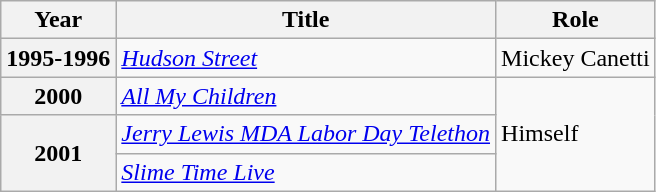<table class="wikitable plainrowheaders sortable">
<tr>
<th scope="col">Year</th>
<th scope="col">Title</th>
<th scope="col">Role</th>
</tr>
<tr>
<th scope="row">1995-1996</th>
<td><em><a href='#'>Hudson Street</a></em></td>
<td>Mickey Canetti</td>
</tr>
<tr>
<th scope="row">2000</th>
<td><em><a href='#'>All My Children</a></em></td>
<td rowspan="3">Himself</td>
</tr>
<tr>
<th rowspan="2" scope="row">2001</th>
<td><em><a href='#'>Jerry Lewis MDA Labor Day Telethon</a></em></td>
</tr>
<tr>
<td><em><a href='#'>Slime Time Live</a></em></td>
</tr>
</table>
